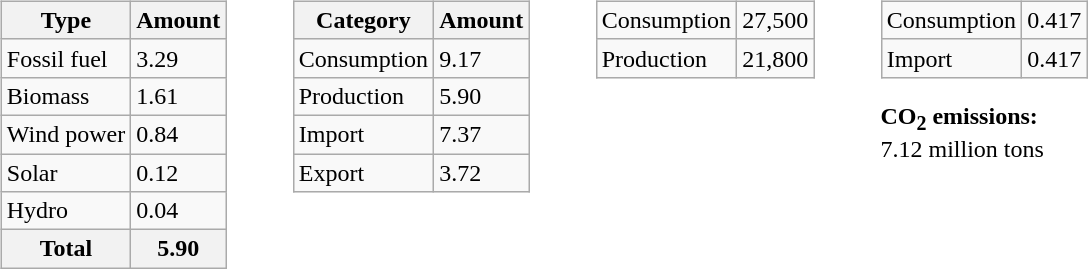<table>
<tr>
<td><br><table class=wikitable>
<tr>
<th>Type</th>
<th>Amount</th>
</tr>
<tr>
<td>Fossil fuel</td>
<td>3.29</td>
</tr>
<tr>
<td>Biomass</td>
<td>1.61</td>
</tr>
<tr>
<td>Wind power</td>
<td>0.84</td>
</tr>
<tr>
<td>Solar</td>
<td>0.12</td>
</tr>
<tr>
<td>Hydro</td>
<td>0.04</td>
</tr>
<tr>
<th>Total</th>
<th>5.90</th>
</tr>
</table>
</td>
<td width=15em>     </td>
<td valign=top><br><table class=wikitable>
<tr>
<th>Category</th>
<th>Amount</th>
</tr>
<tr>
<td>Consumption</td>
<td>9.17</td>
</tr>
<tr>
<td>Production</td>
<td>5.90</td>
</tr>
<tr>
<td>Import</td>
<td>7.37</td>
</tr>
<tr>
<td>Export</td>
<td>3.72</td>
</tr>
</table>
</td>
<td width=15em>     </td>
<td valign=top><br><table class=wikitable>
<tr>
<td>Consumption</td>
<td>27,500</td>
</tr>
<tr>
<td>Production</td>
<td>21,800</td>
</tr>
</table>
</td>
<td width=15em>     </td>
<td valign=top><br><table class=wikitable>
<tr>
<td>Consumption</td>
<td>0.417</td>
</tr>
<tr>
<td>Import</td>
<td>0.417</td>
</tr>
</table>
<strong>CO<sub>2</sub> emissions:</strong><br>7.12  million tons</td>
</tr>
</table>
